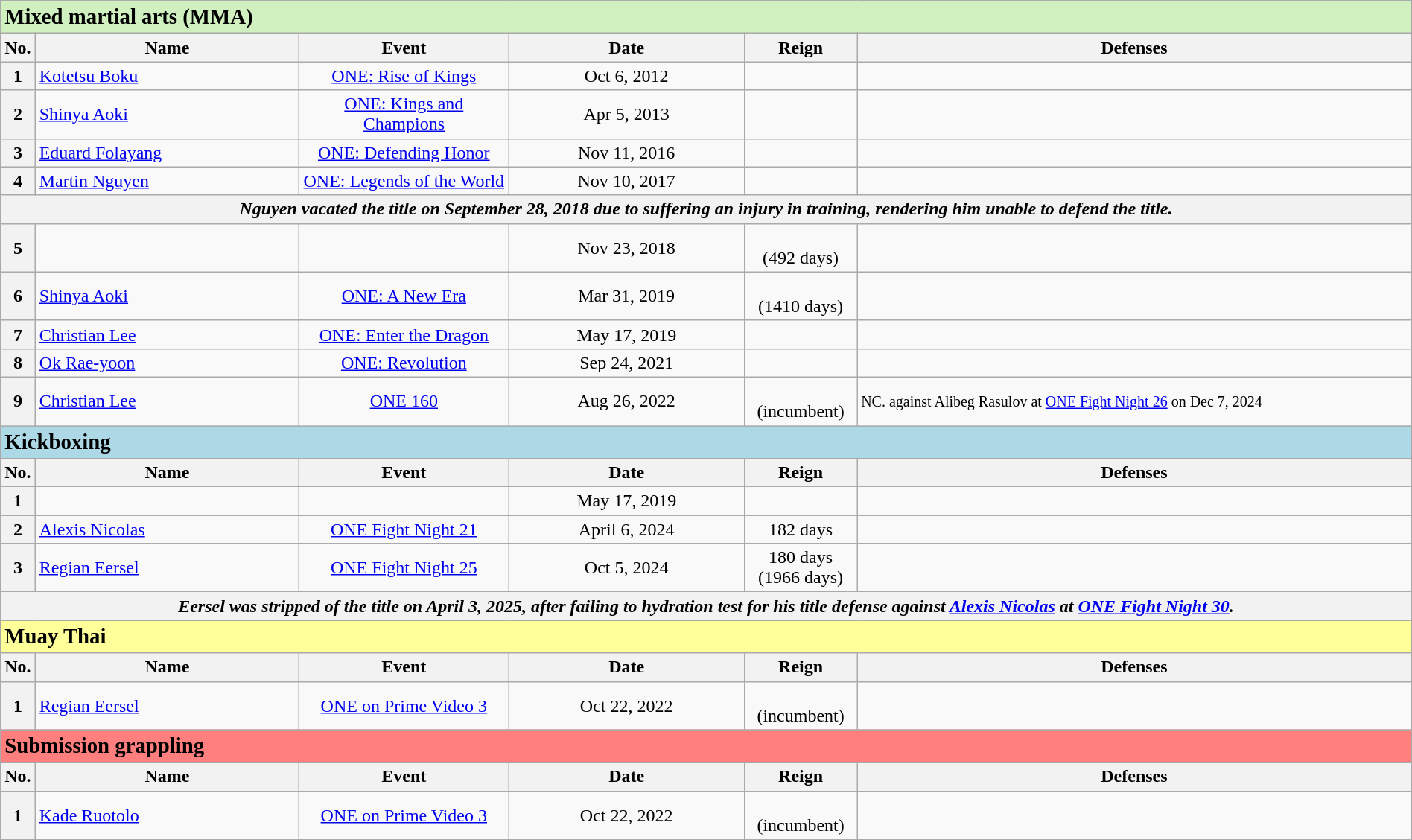<table class="wikitable" width=100%>
<tr>
<td align=left colspan="6" bgcolor="#D0F0C0"><big><strong>Mixed martial arts (MMA)</strong></big></td>
</tr>
<tr>
<th width=1%>No.</th>
<th width=19%>Name</th>
<th width=15%>Event</th>
<th width=17%>Date</th>
<th width=8%>Reign</th>
<th width=40%>Defenses</th>
</tr>
<tr>
<th>1</th>
<td> <a href='#'>Kotetsu Boku</a><br></td>
<td align=center><a href='#'>ONE: Rise of Kings</a><br></td>
<td align=center>Oct 6, 2012</td>
<td align=center></td>
<td></td>
</tr>
<tr>
<th>2</th>
<td> <a href='#'>Shinya Aoki</a></td>
<td align=center><a href='#'>ONE: Kings and Champions</a><br></td>
<td align=center>Apr 5, 2013</td>
<td align=center></td>
<td><br><br>
</td>
</tr>
<tr>
<th>3</th>
<td> <a href='#'>Eduard Folayang</a></td>
<td align=center><a href='#'>ONE: Defending Honor</a><br></td>
<td align=center>Nov 11, 2016</td>
<td align=center></td>
<td><br></td>
</tr>
<tr>
<th>4</th>
<td> <a href='#'>Martin Nguyen</a></td>
<td align=center><a href='#'>ONE: Legends of the World</a><br></td>
<td align=center>Nov 10, 2017</td>
<td align=center></td>
<td></td>
</tr>
<tr>
<th colspan=6 align=center><em>Nguyen vacated the title on September 28, 2018 due to suffering an injury in training, rendering him unable to defend the title.</em></th>
</tr>
<tr>
<th>5</th>
<td><br></td>
<td align=center><br></td>
<td align=center>Nov 23, 2018</td>
<td align=center><br> (492 days)</td>
<td></td>
</tr>
<tr>
<th>6</th>
<td> <a href='#'>Shinya Aoki</a> </td>
<td align=center><a href='#'>ONE: A New Era</a><br></td>
<td align=center>Mar 31, 2019</td>
<td align=center><br>(1410 days)</td>
<td></td>
</tr>
<tr>
<th>7</th>
<td> <a href='#'>Christian Lee</a></td>
<td align=center><a href='#'>ONE: Enter the Dragon</a><br></td>
<td align=center>May 17, 2019</td>
<td align=center></td>
<td><br></td>
</tr>
<tr>
<th>8</th>
<td> <a href='#'>Ok Rae-yoon</a></td>
<td align=center><a href='#'>ONE: Revolution</a><br></td>
<td align=center>Sep 24, 2021</td>
<td align=center></td>
<td></td>
</tr>
<tr>
<th>9</th>
<td> <a href='#'>Christian Lee</a> </td>
<td align=center><a href='#'>ONE 160</a><br></td>
<td align=center>Aug 26, 2022</td>
<td align=center><br>(incumbent)<br></td>
<td><small>NC. against Alibeg Rasulov at <a href='#'>ONE Fight Night 26</a> on Dec 7, 2024</small></td>
</tr>
<tr>
<td align=left colspan="6" bgcolor="#ADD8E6"><big><strong>Kickboxing</strong></big></td>
</tr>
<tr>
<th width=1%>No.</th>
<th width=19%>Name</th>
<th width=15%>Event</th>
<th width=17%>Date</th>
<th width=8%>Reign</th>
<th width=40%>Defenses</th>
</tr>
<tr>
<th>1</th>
<td><br></td>
<td align=center><br></td>
<td align=center>May 17, 2019</td>
<td align=center><br></td>
<td><br></td>
</tr>
<tr>
<th>2</th>
<td> <a href='#'>Alexis Nicolas</a></td>
<td align=center><a href='#'>ONE Fight Night 21</a><br></td>
<td align=center>April 6, 2024</td>
<td align=center>182 days</td>
<td></td>
</tr>
<tr>
<th>3</th>
<td> <a href='#'>Regian Eersel</a> </td>
<td align=center><a href='#'>ONE Fight Night 25</a><br></td>
<td align=center>Oct 5, 2024</td>
<td align=center>180 days (1966 days)</td>
<td></td>
</tr>
<tr>
<th colspan=6 align=center><em>Eersel was stripped of the title on April 3, 2025, after failing to hydration test for his title defense against <a href='#'>Alexis Nicolas</a> at <a href='#'>ONE Fight Night 30</a>.</em></th>
</tr>
<tr>
<td align=left colspan="6" bgcolor="#FFFF99"><big><strong>Muay Thai</strong></big></td>
</tr>
<tr>
<th width=1%>No.</th>
<th width=19%>Name</th>
<th width=15%>Event</th>
<th width=17%>Date</th>
<th width=8%>Reign</th>
<th width=40%>Defenses</th>
</tr>
<tr>
<th>1</th>
<td> <a href='#'>Regian Eersel</a><br></td>
<td align=center><a href='#'>ONE on Prime Video 3</a><br></td>
<td align=center>Oct 22, 2022</td>
<td align=center><br>(incumbent)<br></td>
<td><br></td>
</tr>
<tr>
<td align=left colspan="6" bgcolor="#FF7F7F"><big><strong>Submission grappling</strong></big></td>
</tr>
<tr>
<th width=1%>No.</th>
<th width=19%>Name</th>
<th width=15%>Event</th>
<th width=17%>Date</th>
<th width=8%>Reign</th>
<th width=40%>Defenses</th>
</tr>
<tr>
<th>1</th>
<td> <a href='#'>Kade Ruotolo</a><br></td>
<td align=center><a href='#'>ONE on Prime Video 3</a><br></td>
<td align=center>Oct 22, 2022</td>
<td align=center><br>(incumbent)<br></td>
<td><br></td>
</tr>
<tr>
</tr>
</table>
